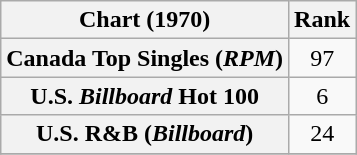<table class="wikitable sortable plainrowheaders" style="text-align:center">
<tr>
<th>Chart (1970)</th>
<th>Rank</th>
</tr>
<tr>
<th scope="row">Canada Top Singles (<em>RPM</em>)</th>
<td>97</td>
</tr>
<tr>
<th scope="row">U.S. <em>Billboard</em> Hot 100</th>
<td>6</td>
</tr>
<tr>
<th scope="row">U.S. R&B (<em>Billboard</em>)</th>
<td>24</td>
</tr>
<tr>
</tr>
</table>
